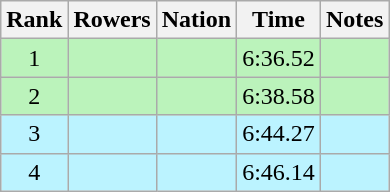<table class="wikitable sortable" style="text-align:center">
<tr>
<th>Rank</th>
<th>Rowers</th>
<th>Nation</th>
<th>Time</th>
<th>Notes</th>
</tr>
<tr bgcolor=bbf3bb>
<td>1</td>
<td align=left data-sort-value="Dickison, Don"></td>
<td align=left></td>
<td>6:36.52</td>
<td></td>
</tr>
<tr bgcolor=bbf3bb>
<td>2</td>
<td align=left data-sort-value="Lutoškin, Roman"></td>
<td align=left></td>
<td>6:38.58</td>
<td></td>
</tr>
<tr bgcolor=bbf3ff>
<td>3</td>
<td align=left data-sort-value="Holdo, Max"></td>
<td align=left></td>
<td>6:44.27</td>
<td></td>
</tr>
<tr bgcolor=bbf3ff>
<td>4</td>
<td align=left data-sort-value="Alves, Daniel"></td>
<td align=left></td>
<td>6:46.14</td>
<td></td>
</tr>
</table>
